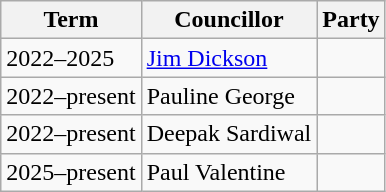<table class="wikitable">
<tr>
<th>Term</th>
<th>Councillor</th>
<th colspan=2>Party</th>
</tr>
<tr>
<td>2022–2025</td>
<td><a href='#'>Jim Dickson</a></td>
<td></td>
</tr>
<tr>
<td>2022–present</td>
<td>Pauline George</td>
<td></td>
</tr>
<tr>
<td>2022–present</td>
<td>Deepak Sardiwal</td>
<td></td>
</tr>
<tr>
<td>2025–present</td>
<td>Paul Valentine</td>
<td></td>
</tr>
</table>
